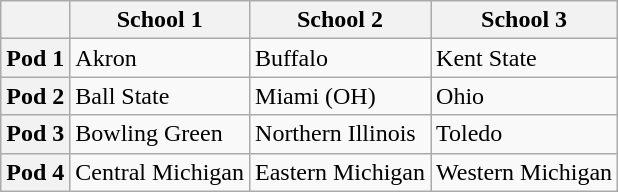<table class="wikitable">
<tr>
<th scope="col"></th>
<th scope="col">School 1</th>
<th scope="col">School 2</th>
<th scope="col">School 3</th>
</tr>
<tr>
<th><strong>Pod 1</strong></th>
<td>Akron</td>
<td>Buffalo</td>
<td>Kent State</td>
</tr>
<tr>
<th><strong>Pod 2</strong></th>
<td>Ball State</td>
<td>Miami (OH)</td>
<td>Ohio</td>
</tr>
<tr>
<th><strong>Pod 3</strong></th>
<td>Bowling Green</td>
<td>Northern Illinois</td>
<td>Toledo</td>
</tr>
<tr>
<th><strong>Pod 4</strong></th>
<td>Central Michigan</td>
<td>Eastern Michigan</td>
<td>Western Michigan</td>
</tr>
</table>
